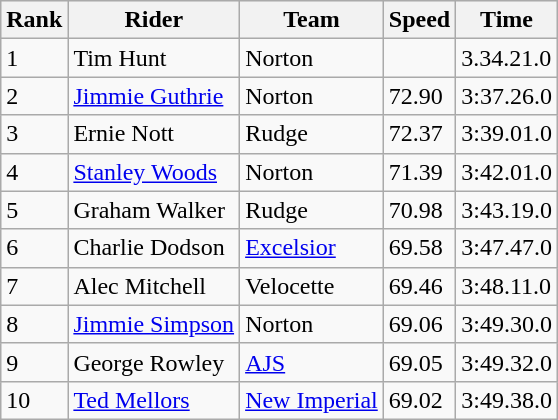<table class="wikitable">
<tr style="background:#efefef;">
<th>Rank</th>
<th>Rider</th>
<th>Team</th>
<th>Speed</th>
<th>Time</th>
</tr>
<tr>
<td>1</td>
<td> Tim Hunt</td>
<td>Norton</td>
<td></td>
<td>3.34.21.0</td>
</tr>
<tr>
<td>2</td>
<td> <a href='#'>Jimmie Guthrie</a></td>
<td>Norton</td>
<td>72.90</td>
<td>3:37.26.0</td>
</tr>
<tr>
<td>3</td>
<td> Ernie Nott</td>
<td>Rudge</td>
<td>72.37</td>
<td>3:39.01.0</td>
</tr>
<tr>
<td>4</td>
<td> <a href='#'>Stanley Woods</a></td>
<td>Norton</td>
<td>71.39</td>
<td>3:42.01.0</td>
</tr>
<tr>
<td>5</td>
<td> Graham Walker</td>
<td>Rudge</td>
<td>70.98</td>
<td>3:43.19.0</td>
</tr>
<tr>
<td>6</td>
<td> Charlie Dodson</td>
<td><a href='#'>Excelsior</a></td>
<td>69.58</td>
<td>3:47.47.0</td>
</tr>
<tr>
<td>7</td>
<td> Alec Mitchell</td>
<td>Velocette</td>
<td>69.46</td>
<td>3:48.11.0</td>
</tr>
<tr>
<td>8</td>
<td> <a href='#'>Jimmie Simpson</a></td>
<td>Norton</td>
<td>69.06</td>
<td>3:49.30.0</td>
</tr>
<tr>
<td>9</td>
<td> George Rowley</td>
<td><a href='#'>AJS</a></td>
<td>69.05</td>
<td>3:49.32.0</td>
</tr>
<tr>
<td>10</td>
<td> <a href='#'>Ted Mellors</a></td>
<td><a href='#'>New Imperial</a></td>
<td>69.02</td>
<td>3:49.38.0</td>
</tr>
</table>
